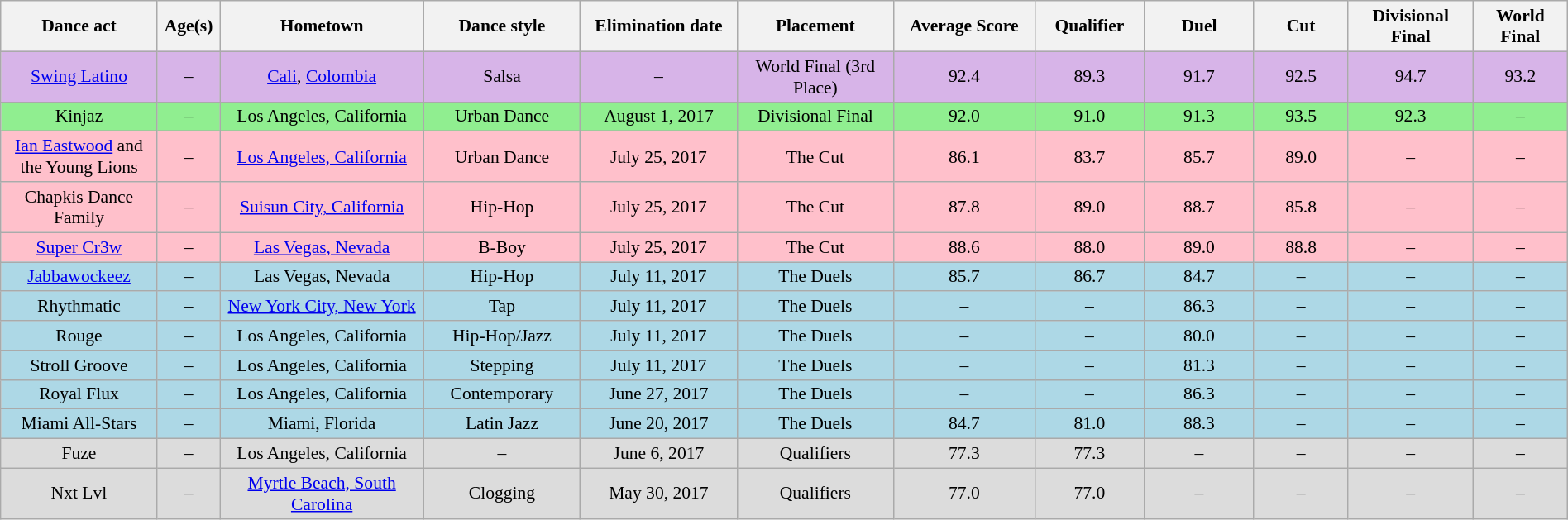<table class="wikitable" style="text-align:center; font-size:90%; border-collapse:collapse;" width=100%>
<tr>
<th width=10%>Dance act</th>
<th width="4%" align="center">Age(s)</th>
<th width=13%>Hometown</th>
<th width=10%>Dance style</th>
<th width=10%>Elimination date</th>
<th width=10%>Placement</th>
<th width=9%>Average Score</th>
<th width=7%>Qualifier</th>
<th width=7%>Duel</th>
<th width=6%>Cut</th>
<th width=8%>Divisional Final</th>
<th width=12%>World Final</th>
</tr>
<tr style="color:black; background:#d7b4e8;">
<td><a href='#'>Swing Latino</a></td>
<td>–</td>
<td><a href='#'>Cali</a>, <a href='#'>Colombia</a></td>
<td>Salsa</td>
<td>–</td>
<td>World Final (3rd Place)</td>
<td>92.4</td>
<td>89.3</td>
<td>91.7</td>
<td>92.5</td>
<td>94.7</td>
<td>93.2</td>
</tr>
<tr style="color:black; background:lightgreen;">
<td>Kinjaz</td>
<td>–</td>
<td>Los Angeles, California</td>
<td>Urban Dance</td>
<td>August 1, 2017</td>
<td>Divisional Final</td>
<td>92.0</td>
<td>91.0</td>
<td>91.3</td>
<td>93.5</td>
<td>92.3</td>
<td>–</td>
</tr>
<tr style="color:black; background:pink;">
<td><a href='#'>Ian Eastwood</a> and the Young Lions</td>
<td>–</td>
<td><a href='#'>Los Angeles, California</a></td>
<td>Urban Dance</td>
<td>July 25, 2017</td>
<td>The Cut</td>
<td>86.1</td>
<td>83.7</td>
<td>85.7</td>
<td>89.0</td>
<td>–</td>
<td>–</td>
</tr>
<tr style="color:black; background:pink;">
<td>Chapkis Dance Family</td>
<td>–</td>
<td><a href='#'>Suisun City, California</a></td>
<td>Hip-Hop</td>
<td>July 25, 2017</td>
<td>The Cut</td>
<td>87.8</td>
<td>89.0</td>
<td>88.7</td>
<td>85.8</td>
<td>–</td>
<td>–</td>
</tr>
<tr style="color:black; background:pink;">
<td><a href='#'>Super Cr3w</a></td>
<td>–</td>
<td><a href='#'>Las Vegas, Nevada</a></td>
<td>B-Boy</td>
<td>July 25, 2017</td>
<td>The Cut</td>
<td>88.6</td>
<td>88.0</td>
<td>89.0</td>
<td>88.8</td>
<td>–</td>
<td>–</td>
</tr>
<tr style="color:black; background:LightBlue;">
<td><a href='#'>Jabbawockeez</a></td>
<td>–</td>
<td>Las Vegas, Nevada</td>
<td>Hip-Hop</td>
<td>July 11, 2017</td>
<td>The Duels</td>
<td>85.7</td>
<td>86.7</td>
<td>84.7</td>
<td>–</td>
<td>–</td>
<td>–</td>
</tr>
<tr style="color:black; background:LightBlue;">
<td>Rhythmatic</td>
<td>–</td>
<td><a href='#'>New York City, New York</a></td>
<td>Tap</td>
<td>July 11, 2017</td>
<td>The Duels</td>
<td>–</td>
<td>–</td>
<td>86.3</td>
<td>–</td>
<td>–</td>
<td>–</td>
</tr>
<tr style="color:black; background:LightBlue;">
<td>Rouge</td>
<td>–</td>
<td>Los Angeles, California</td>
<td>Hip-Hop/Jazz</td>
<td>July 11, 2017</td>
<td>The Duels</td>
<td>–</td>
<td>–</td>
<td>80.0</td>
<td>–</td>
<td>–</td>
<td>–</td>
</tr>
<tr style="color:black; background:LightBlue;">
<td>Stroll Groove</td>
<td>–</td>
<td>Los Angeles, California</td>
<td>Stepping</td>
<td>July 11, 2017</td>
<td>The Duels</td>
<td>–</td>
<td>–</td>
<td>81.3</td>
<td>–</td>
<td>–</td>
<td>–</td>
</tr>
<tr style="color:black; background:LightBlue;">
<td>Royal Flux</td>
<td>–</td>
<td>Los Angeles, California</td>
<td>Contemporary</td>
<td>June 27, 2017</td>
<td>The Duels</td>
<td>–</td>
<td>–</td>
<td>86.3</td>
<td>–</td>
<td>–</td>
<td>–</td>
</tr>
<tr style="color:black; background:LightBlue;">
<td>Miami All-Stars</td>
<td>–</td>
<td>Miami, Florida</td>
<td>Latin Jazz</td>
<td>June 20, 2017</td>
<td>The Duels</td>
<td>84.7</td>
<td>81.0</td>
<td>88.3</td>
<td>–</td>
<td>–</td>
<td>–</td>
</tr>
<tr style="background:#DCDCDC;">
<td>Fuze</td>
<td>–</td>
<td>Los Angeles, California</td>
<td>–</td>
<td>June 6, 2017</td>
<td>Qualifiers</td>
<td>77.3</td>
<td>77.3</td>
<td>–</td>
<td>–</td>
<td>–</td>
<td>–</td>
</tr>
<tr style="background:#DCDCDC;">
<td>Nxt Lvl</td>
<td>–</td>
<td><a href='#'>Myrtle Beach, South Carolina</a></td>
<td>Clogging</td>
<td>May 30, 2017</td>
<td>Qualifiers</td>
<td>77.0</td>
<td>77.0</td>
<td>–</td>
<td>–</td>
<td>–</td>
<td>–</td>
</tr>
</table>
